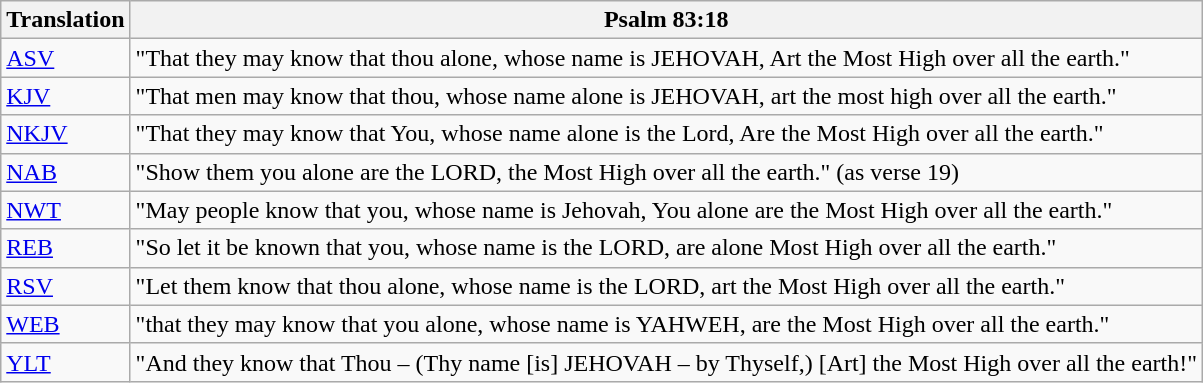<table class="wikitable">
<tr>
<th>Translation</th>
<th>Psalm 83:18</th>
</tr>
<tr>
<td><a href='#'>ASV</a></td>
<td>"That they may know that thou alone, whose name is JEHOVAH, Art the Most High over all the earth."</td>
</tr>
<tr>
<td><a href='#'>KJV</a></td>
<td>"That men may know that thou, whose name alone is JEHOVAH, art the most high over all the earth."</td>
</tr>
<tr>
<td><a href='#'>NKJV</a></td>
<td>"That they may know that You, whose name alone is the Lord, Are the Most High over all the earth."</td>
</tr>
<tr>
<td><a href='#'>NAB</a></td>
<td>"Show them you alone are the LORD, the Most High over all the earth." (as verse 19)</td>
</tr>
<tr>
<td><a href='#'>NWT</a></td>
<td>"May people know that you, whose name is Jehovah, You alone are the Most High over all the earth."</td>
</tr>
<tr>
<td><a href='#'>REB</a></td>
<td>"So let it be known that you, whose name is the LORD, are alone Most High over all the earth."</td>
</tr>
<tr>
<td><a href='#'>RSV</a></td>
<td>"Let them know that thou alone, whose name is the LORD, art the Most High over all the earth."</td>
</tr>
<tr>
<td><a href='#'>WEB</a></td>
<td>"that they may know that you alone, whose name is YAHWEH, are the Most High over all the earth."</td>
</tr>
<tr>
<td><a href='#'>YLT</a></td>
<td>"And they know that Thou – (Thy name [is] JEHOVAH – by Thyself,) [Art] the Most High over all the earth!"</td>
</tr>
</table>
